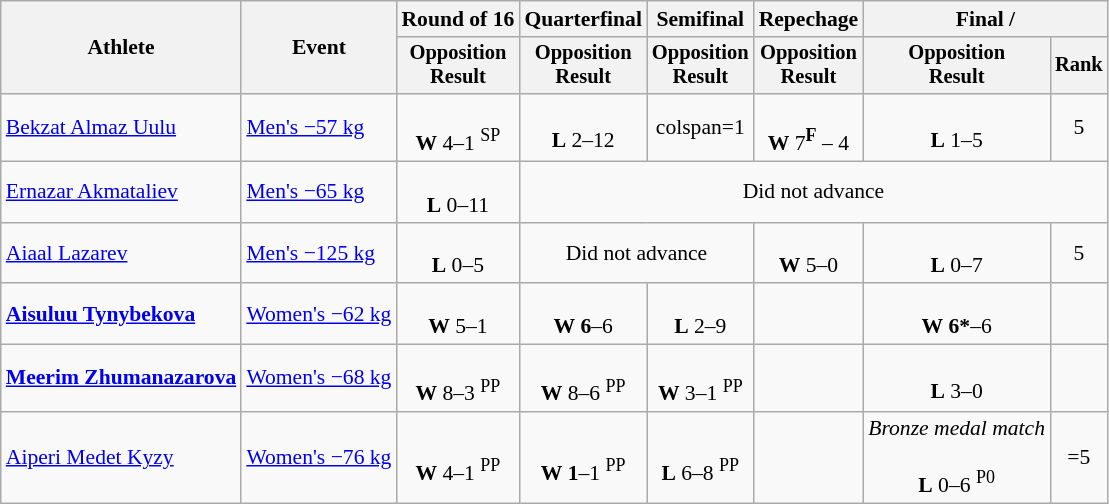<table class="wikitable" style="font-size:90%">
<tr>
<th rowspan=2>Athlete</th>
<th rowspan=2>Event</th>
<th>Round of 16</th>
<th>Quarterfinal</th>
<th>Semifinal</th>
<th>Repechage</th>
<th colspan=2>Final / </th>
</tr>
<tr style="font-size: 95%">
<th>Opposition<br>Result</th>
<th>Opposition<br>Result</th>
<th>Opposition<br>Result</th>
<th>Opposition<br>Result</th>
<th>Opposition<br>Result</th>
<th>Rank</th>
</tr>
<tr align=center>
<td align=left><a href='#'>Bekzat Almaz Uulu</a></td>
<td align=left><a href='#'>Men's −57 kg</a></td>
<td><br> <strong>W</strong> 4–1 <sup>SP</sup></td>
<td><br> <strong>L</strong> 2–12</td>
<td>colspan=1 </td>
<td><br> <strong>W</strong> 7<sup><strong>F</strong></sup> – 4</td>
<td><br><strong>L</strong> 1–5</td>
<td>5</td>
</tr>
<tr align=center>
<td align=left><a href='#'>Ernazar Akmataliev</a></td>
<td align=left><a href='#'>Men's −65 kg</a></td>
<td><br> <strong>L</strong> 0–11</td>
<td colspan=5>Did not advance</td>
</tr>
<tr align=center>
<td align=left><a href='#'>Aiaal Lazarev</a></td>
<td align=left><a href='#'>Men's −125 kg</a></td>
<td><br> <strong>L</strong> 0–5</td>
<td colspan=2>Did not advance</td>
<td><br> <strong>W</strong> 5–0</td>
<td><br> <strong>L</strong> 0–7</td>
<td>5</td>
</tr>
<tr align=center>
<td align=left><strong><a href='#'>Aisuluu Tynybekova</a></strong></td>
<td align=left><a href='#'>Women's −62 kg</a></td>
<td><br> <strong>W</strong> 5–1</td>
<td><br> <strong>W</strong> <strong>6</strong>–6</td>
<td><br> <strong>L</strong> 2–9</td>
<td></td>
<td><br> <strong>W</strong> <strong>6*</strong>–6</td>
<td></td>
</tr>
<tr align=center>
<td align=left><strong><a href='#'>Meerim Zhumanazarova</a></strong></td>
<td align=left><a href='#'>Women's −68 kg</a></td>
<td><br><strong>W</strong> 8–3 <sup>PP</sup></td>
<td><br><strong>W</strong> 8–6 <sup>PP</sup></td>
<td><br><strong>W</strong> 3–1 <sup>PP</sup></td>
<td></td>
<td><br><strong>L</strong> 3–0</td>
<td></td>
</tr>
<tr align=center>
<td align=left><a href='#'>Aiperi Medet Kyzy</a></td>
<td align=left><a href='#'>Women's −76 kg</a></td>
<td><br> <strong>W</strong> 4–1 <sup>PP</sup></td>
<td><br> <strong>W</strong> <strong>1</strong>–1 <sup>PP</sup></td>
<td><br> <strong>L</strong> 6–8 <sup>PP</sup></td>
<td></td>
<td><em>Bronze medal match</em><br><br><strong>L</strong> 0–6 <sup>P0</sup></td>
<td>=5</td>
</tr>
</table>
